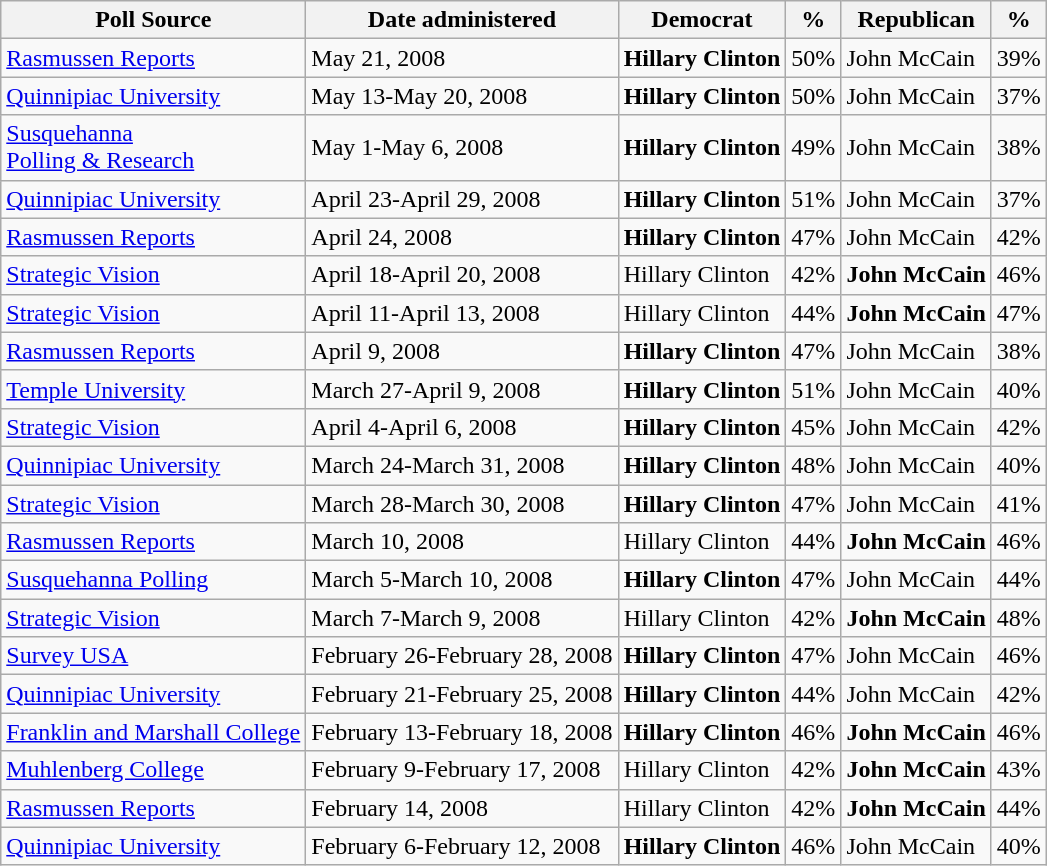<table class="wikitable">
<tr valign=bottom>
<th>Poll Source</th>
<th>Date administered</th>
<th>Democrat</th>
<th>%</th>
<th>Republican</th>
<th>%</th>
</tr>
<tr>
<td><a href='#'>Rasmussen Reports</a></td>
<td>May 21, 2008</td>
<td><strong>Hillary Clinton</strong></td>
<td>50%</td>
<td>John McCain</td>
<td>39%</td>
</tr>
<tr>
<td><a href='#'>Quinnipiac University</a></td>
<td>May 13-May 20, 2008</td>
<td><strong>Hillary Clinton</strong></td>
<td>50%</td>
<td>John McCain</td>
<td>37%</td>
</tr>
<tr>
<td><a href='#'>Susquehanna <br>Polling & Research</a></td>
<td>May 1-May 6, 2008</td>
<td><strong>Hillary Clinton</strong></td>
<td>49%</td>
<td>John McCain</td>
<td>38%</td>
</tr>
<tr>
<td><a href='#'>Quinnipiac University</a></td>
<td>April 23-April 29, 2008</td>
<td><strong>Hillary Clinton</strong></td>
<td>51%</td>
<td>John McCain</td>
<td>37%</td>
</tr>
<tr>
<td><a href='#'>Rasmussen Reports</a></td>
<td>April 24, 2008</td>
<td><strong>Hillary Clinton</strong></td>
<td>47%</td>
<td>John McCain</td>
<td>42%</td>
</tr>
<tr>
<td><a href='#'>Strategic Vision</a></td>
<td>April 18-April 20, 2008</td>
<td>Hillary Clinton</td>
<td>42%</td>
<td><strong>John McCain</strong></td>
<td>46%</td>
</tr>
<tr>
<td><a href='#'>Strategic Vision</a></td>
<td>April 11-April 13, 2008</td>
<td>Hillary Clinton</td>
<td>44%</td>
<td><strong>John McCain</strong></td>
<td>47%</td>
</tr>
<tr>
<td><a href='#'>Rasmussen Reports</a></td>
<td>April 9, 2008</td>
<td><strong>Hillary Clinton</strong></td>
<td>47%</td>
<td>John McCain</td>
<td>38%</td>
</tr>
<tr>
<td><a href='#'>Temple University</a></td>
<td>March 27-April 9, 2008</td>
<td><strong>Hillary Clinton</strong></td>
<td>51%</td>
<td>John McCain</td>
<td>40%</td>
</tr>
<tr>
<td><a href='#'>Strategic Vision</a></td>
<td>April 4-April 6, 2008</td>
<td><strong>Hillary Clinton</strong></td>
<td>45%</td>
<td>John McCain</td>
<td>42%</td>
</tr>
<tr>
<td><a href='#'>Quinnipiac University</a></td>
<td>March 24-March 31, 2008</td>
<td><strong>Hillary Clinton</strong></td>
<td>48%</td>
<td>John McCain</td>
<td>40%</td>
</tr>
<tr>
<td><a href='#'>Strategic Vision</a></td>
<td>March 28-March 30, 2008</td>
<td><strong>Hillary Clinton</strong></td>
<td>47%</td>
<td>John McCain</td>
<td>41%</td>
</tr>
<tr>
<td><a href='#'>Rasmussen Reports</a></td>
<td>March 10, 2008</td>
<td>Hillary Clinton</td>
<td>44%</td>
<td><strong>John McCain</strong></td>
<td>46%</td>
</tr>
<tr>
<td><a href='#'>Susquehanna Polling</a></td>
<td>March 5-March 10, 2008</td>
<td><strong>Hillary Clinton</strong></td>
<td>47%</td>
<td>John McCain</td>
<td>44%</td>
</tr>
<tr>
<td><a href='#'>Strategic Vision</a></td>
<td>March 7-March 9, 2008</td>
<td>Hillary Clinton</td>
<td>42%</td>
<td><strong>John McCain</strong></td>
<td>48%</td>
</tr>
<tr>
<td><a href='#'>Survey USA</a></td>
<td>February 26-February 28, 2008</td>
<td><strong>Hillary Clinton</strong></td>
<td>47%</td>
<td>John McCain</td>
<td>46%</td>
</tr>
<tr>
<td><a href='#'>Quinnipiac University</a></td>
<td>February 21-February 25, 2008</td>
<td><strong>Hillary Clinton</strong></td>
<td>44%</td>
<td>John McCain</td>
<td>42%</td>
</tr>
<tr>
<td><a href='#'>Franklin and Marshall College</a></td>
<td>February 13-February 18, 2008</td>
<td><strong>Hillary Clinton</strong></td>
<td>46%</td>
<td><strong>John McCain</strong></td>
<td>46%</td>
</tr>
<tr>
<td><a href='#'>Muhlenberg College</a></td>
<td>February 9-February 17, 2008</td>
<td>Hillary Clinton</td>
<td>42%</td>
<td><strong>John McCain</strong></td>
<td>43%</td>
</tr>
<tr>
<td><a href='#'>Rasmussen Reports</a></td>
<td>February 14, 2008</td>
<td>Hillary Clinton</td>
<td>42%</td>
<td><strong>John McCain</strong></td>
<td>44%</td>
</tr>
<tr>
<td><a href='#'>Quinnipiac University</a></td>
<td>February 6-February 12, 2008</td>
<td><strong>Hillary Clinton</strong></td>
<td>46%</td>
<td>John McCain</td>
<td>40%</td>
</tr>
</table>
